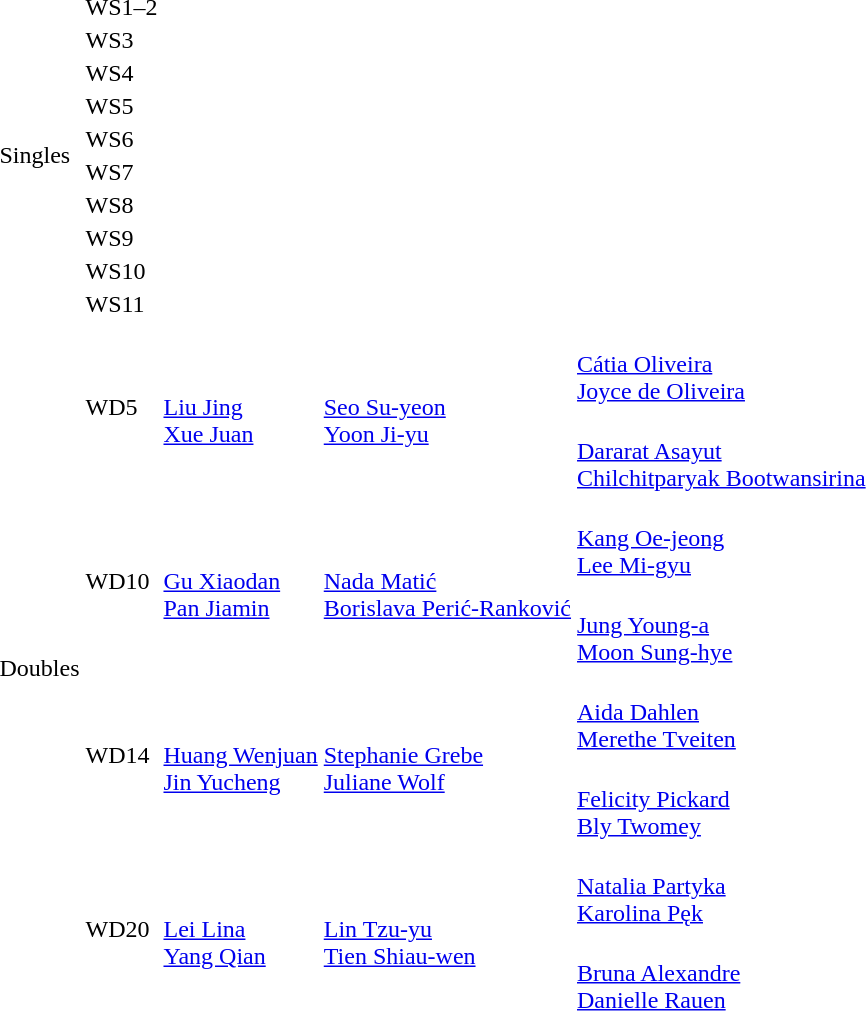<table>
<tr>
<td rowspan="20">Singles</td>
<td rowspan="2">WS1–2<br></td>
<td rowspan="2"></td>
<td rowspan="2"></td>
<td></td>
</tr>
<tr>
<td></td>
</tr>
<tr>
<td rowspan="2">WS3<br></td>
<td rowspan="2"></td>
<td rowspan="2"></td>
<td></td>
</tr>
<tr>
<td></td>
</tr>
<tr>
<td rowspan="2">WS4<br></td>
<td rowspan="2"></td>
<td rowspan="2"></td>
<td></td>
</tr>
<tr>
<td></td>
</tr>
<tr>
<td rowspan="2">WS5<br></td>
<td rowspan="2"></td>
<td rowspan="2"></td>
<td></td>
</tr>
<tr>
<td></td>
</tr>
<tr>
<td rowspan="2">WS6<br></td>
<td rowspan="2"></td>
<td rowspan="2"></td>
<td></td>
</tr>
<tr>
<td></td>
</tr>
<tr>
<td rowspan="2">WS7<br></td>
<td rowspan="2"></td>
<td rowspan="2"></td>
<td></td>
</tr>
<tr>
<td></td>
</tr>
<tr>
<td rowspan="2">WS8<br></td>
<td rowspan="2"></td>
<td rowspan="2"></td>
<td></td>
</tr>
<tr>
<td></td>
</tr>
<tr>
<td rowspan="2">WS9<br></td>
<td rowspan="2"></td>
<td rowspan="2"></td>
<td></td>
</tr>
<tr>
<td></td>
</tr>
<tr>
<td rowspan="2">WS10<br></td>
<td rowspan="2"></td>
<td rowspan="2"></td>
<td></td>
</tr>
<tr>
<td></td>
</tr>
<tr>
<td rowspan="2">WS11<br></td>
<td rowspan="2"></td>
<td rowspan="2"></td>
<td></td>
</tr>
<tr>
<td></td>
</tr>
<tr>
<td rowspan="8">Doubles</td>
<td rowspan="2">WD5<br></td>
<td rowspan="2"><br><a href='#'>Liu Jing</a><br><a href='#'>Xue Juan</a></td>
<td rowspan="2"><br><a href='#'>Seo Su-yeon</a><br><a href='#'>Yoon Ji-yu</a></td>
<td><br><a href='#'>Cátia Oliveira</a><br><a href='#'>Joyce de Oliveira</a></td>
</tr>
<tr>
<td><br><a href='#'>Dararat Asayut</a><br><a href='#'>Chilchitparyak Bootwansirina</a></td>
</tr>
<tr>
<td rowspan="2">WD10<br></td>
<td rowspan="2"><br><a href='#'>Gu Xiaodan</a><br><a href='#'>Pan Jiamin</a></td>
<td rowspan="2"><br><a href='#'>Nada Matić</a><br><a href='#'>Borislava Perić-Ranković</a></td>
<td><br><a href='#'>Kang Oe-jeong</a><br><a href='#'>Lee Mi-gyu</a></td>
</tr>
<tr>
<td><br><a href='#'>Jung Young-a</a><br><a href='#'>Moon Sung-hye</a></td>
</tr>
<tr>
<td rowspan="2">WD14<br></td>
<td rowspan="2"><br><a href='#'>Huang Wenjuan</a><br><a href='#'>Jin Yucheng</a></td>
<td rowspan="2"><br><a href='#'>Stephanie Grebe</a><br><a href='#'>Juliane Wolf</a></td>
<td><br><a href='#'>Aida Dahlen</a><br><a href='#'>Merethe Tveiten</a></td>
</tr>
<tr>
<td><br><a href='#'>Felicity Pickard</a><br><a href='#'>Bly Twomey</a></td>
</tr>
<tr>
<td rowspan="2">WD20<br></td>
<td rowspan="2"><br><a href='#'>Lei Lina</a><br><a href='#'>Yang Qian</a></td>
<td rowspan="2"><br><a href='#'>Lin Tzu-yu</a><br><a href='#'>Tien Shiau-wen</a></td>
<td><br><a href='#'>Natalia Partyka</a><br><a href='#'>Karolina Pęk</a></td>
</tr>
<tr>
<td><br><a href='#'>Bruna Alexandre</a><br><a href='#'>Danielle Rauen</a></td>
</tr>
</table>
